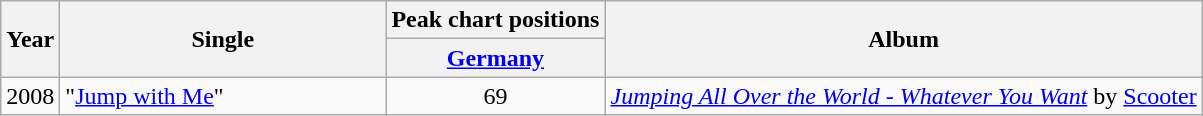<table class="wikitable" style="text-align:center;">
<tr>
<th rowspan="2">Year</th>
<th width="210" rowspan="2">Single</th>
<th>Peak chart positions</th>
<th rowspan="2">Album</th>
</tr>
<tr>
<th "><a href='#'>Germany</a></th>
</tr>
<tr>
<td>2008</td>
<td align="left">"<a href='#'>Jump with Me</a>"</td>
<td>69</td>
<td><em><a href='#'>Jumping All Over the World - Whatever You Want</a></em> by <a href='#'>Scooter</a></td>
</tr>
</table>
